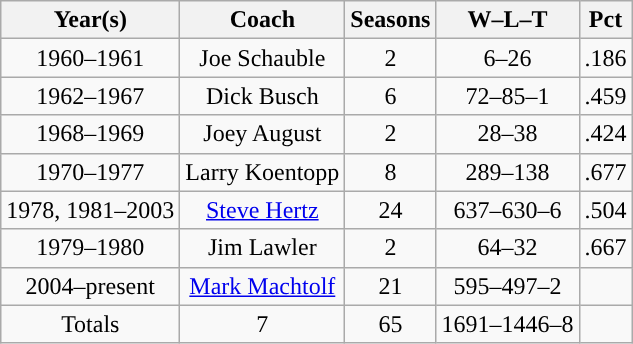<table class="wikitable" style="text-align:center">
<tr>
<th>Year(s)</th>
<th>Coach</th>
<th>Seasons</th>
<th>W–L–T</th>
<th>Pct</th>
</tr>
<tr>
<td>1960–1961</td>
<td>Joe Schauble</td>
<td>2</td>
<td>6–26</td>
<td>.186</td>
</tr>
<tr>
<td>1962–1967</td>
<td>Dick Busch </td>
<td>6</td>
<td>72–85–1</td>
<td>.459</td>
</tr>
<tr>
<td>1968–1969</td>
<td>Joey August</td>
<td>2</td>
<td>28–38</td>
<td>.424</td>
</tr>
<tr>
<td>1970–1977</td>
<td>Larry Koentopp</td>
<td>8</td>
<td>289–138</td>
<td>.677</td>
</tr>
<tr>
<td>1978, 1981–2003</td>
<td><a href='#'>Steve Hertz</a></td>
<td>24</td>
<td>637–630–6</td>
<td>.504</td>
</tr>
<tr>
<td>1979–1980</td>
<td>Jim Lawler</td>
<td>2</td>
<td>64–32</td>
<td>.667</td>
</tr>
<tr>
<td>2004–present</td>
<td><a href='#'>Mark Machtolf</a></td>
<td>21</td>
<td>595–497–2</td>
<td></td>
</tr>
<tr>
<td>Totals</td>
<td>7</td>
<td>65</td>
<td>1691–1446–8</td>
<td></td>
</tr>
</table>
